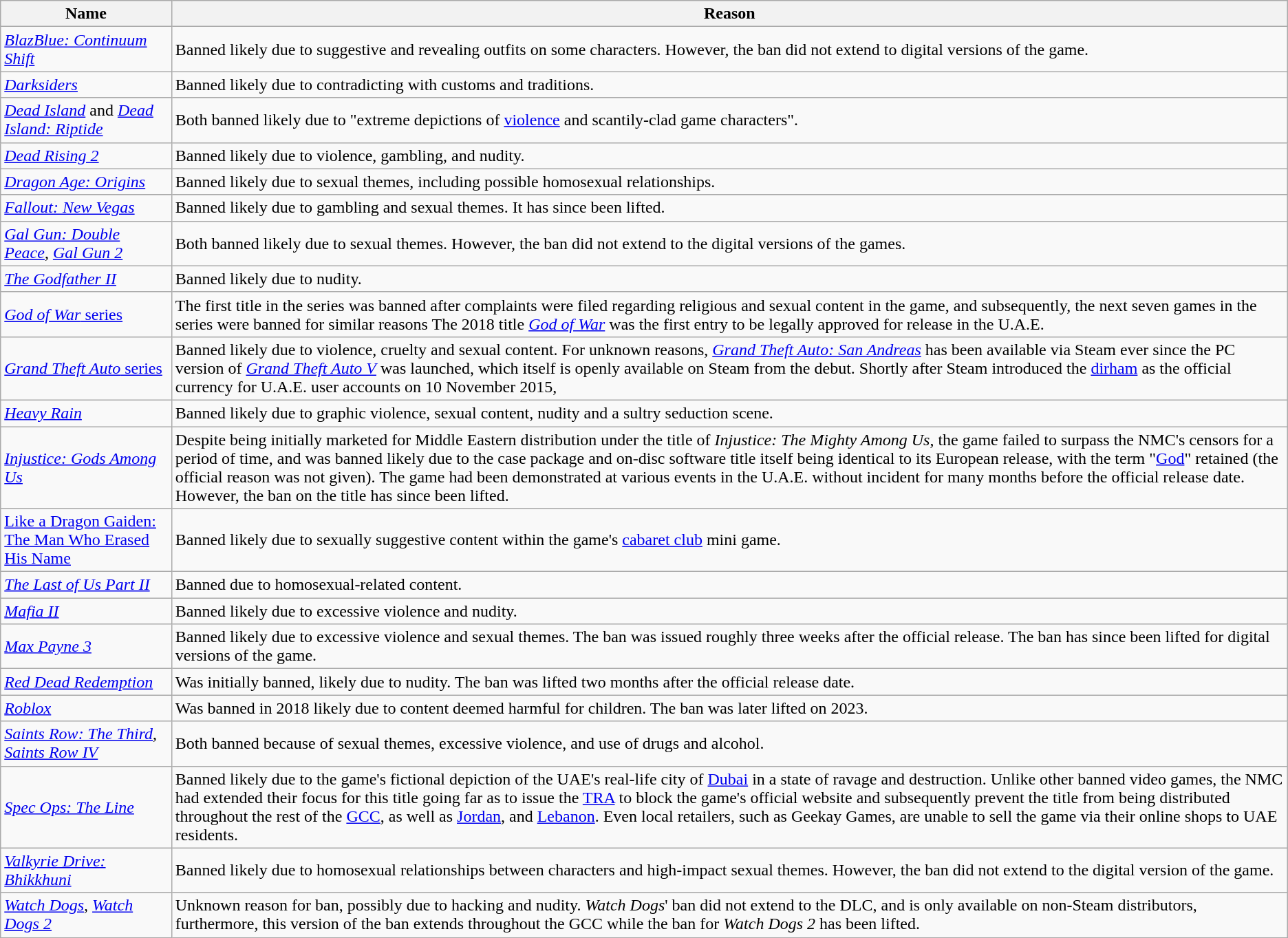<table class="wikitable">
<tr>
<th>Name</th>
<th>Reason</th>
</tr>
<tr>
<td><em><a href='#'>BlazBlue: Continuum Shift</a></em></td>
<td>Banned likely due to suggestive and revealing outfits on some characters. However, the ban did not extend to digital versions of the game.</td>
</tr>
<tr>
<td><em><a href='#'>Darksiders</a></em></td>
<td>Banned likely due to contradicting with customs and traditions.</td>
</tr>
<tr>
<td><em><a href='#'>Dead Island</a></em> and <em><a href='#'>Dead Island: Riptide</a></em></td>
<td>Both banned likely due to "extreme depictions of <a href='#'>violence</a> and scantily-clad game characters".</td>
</tr>
<tr>
<td><em><a href='#'>Dead Rising 2</a></em></td>
<td>Banned likely due to violence, gambling, and nudity.</td>
</tr>
<tr>
<td><em><a href='#'>Dragon Age: Origins</a></em></td>
<td>Banned likely due to sexual themes, including possible homosexual relationships.</td>
</tr>
<tr>
<td><em><a href='#'>Fallout: New Vegas</a></em></td>
<td>Banned likely due to gambling and sexual themes. It has since been lifted.</td>
</tr>
<tr>
<td><em><a href='#'>Gal Gun: Double Peace</a></em>, <em><a href='#'>Gal Gun 2</a></em></td>
<td>Both banned likely due to sexual themes. However, the ban did not extend to the digital versions of the games.</td>
</tr>
<tr>
<td><em><a href='#'>The Godfather II</a></em></td>
<td>Banned likely due to nudity.</td>
</tr>
<tr>
<td><a href='#'><em>God of War</em> series</a></td>
<td>The first title in the series was banned after complaints were filed regarding religious and sexual content in the game, and subsequently, the next seven games in the series were banned for similar reasons The 2018 title <em><a href='#'>God of War</a></em> was the first entry to be legally approved for release in the U.A.E.</td>
</tr>
<tr>
<td><a href='#'><em>Grand Theft Auto</em> series</a></td>
<td>Banned likely due to violence, cruelty and sexual content. For unknown reasons, <em><a href='#'>Grand Theft Auto: San Andreas</a></em> has been available via Steam ever since the PC version of <em><a href='#'>Grand Theft Auto V</a></em> was launched, which itself is openly available on Steam from the debut. Shortly after Steam introduced the <a href='#'>dirham</a> as the official currency for U.A.E. user accounts on 10 November 2015,</td>
</tr>
<tr>
<td><em><a href='#'>Heavy Rain</a></em></td>
<td>Banned likely due to graphic violence, sexual content, nudity and a sultry seduction scene.</td>
</tr>
<tr>
<td><em><a href='#'>Injustice: Gods Among Us</a></em></td>
<td>Despite being initially marketed for Middle Eastern distribution under the title of <em>Injustice: The Mighty Among Us</em>, the game failed to surpass the NMC's censors for a period of time, and was banned likely due to the case package and on-disc software title itself being identical to its European release, with the term "<a href='#'>God</a>" retained (the official reason was not given). The game had been demonstrated at various events in the U.A.E. without incident for many months before the official release date. However, the ban on the title has since been lifted.</td>
</tr>
<tr>
<td><a href='#'>Like a Dragon Gaiden: The Man Who Erased His Name</a></td>
<td>Banned likely due to sexually suggestive content within the game's <a href='#'>cabaret club</a> mini game.</td>
</tr>
<tr>
<td><em><a href='#'>The Last of Us Part II</a></em></td>
<td>Banned due to homosexual-related content.</td>
</tr>
<tr>
<td><em><a href='#'>Mafia II</a></em></td>
<td>Banned likely due to excessive violence and nudity.</td>
</tr>
<tr>
<td><em><a href='#'>Max Payne 3</a></em></td>
<td>Banned likely due to excessive violence and sexual themes. The ban was issued roughly three weeks after the official release. The ban has since been lifted for digital versions of the game.</td>
</tr>
<tr>
<td><em><a href='#'>Red Dead Redemption</a></em></td>
<td>Was initially banned, likely due to nudity. The ban was lifted two months after the official release date.</td>
</tr>
<tr>
<td><em><a href='#'>Roblox</a></em></td>
<td>Was banned in 2018 likely due to content deemed harmful for children. The ban was later lifted on 2023.</td>
</tr>
<tr>
<td><em><a href='#'>Saints Row: The Third</a></em>, <em><a href='#'>Saints Row IV</a></em></td>
<td>Both banned because of sexual themes, excessive violence, and use of drugs and alcohol.</td>
</tr>
<tr>
<td><em><a href='#'>Spec Ops: The Line</a></em></td>
<td>Banned likely due to the game's fictional depiction of the UAE's real-life city of <a href='#'>Dubai</a> in a state of ravage and destruction. Unlike other banned video games, the NMC had extended their focus for this title going far as to issue the <a href='#'>TRA</a> to block the game's official website and subsequently prevent the title from being distributed throughout the rest of the <a href='#'>GCC</a>, as well as <a href='#'>Jordan</a>, and <a href='#'>Lebanon</a>. Even local retailers, such as Geekay Games, are unable to sell the game via their online shops to UAE residents.</td>
</tr>
<tr>
<td><em><a href='#'>Valkyrie Drive: Bhikkhuni</a></em></td>
<td>Banned likely due to homosexual relationships between characters and high-impact sexual themes. However, the ban did not extend to the digital version of the game.</td>
</tr>
<tr>
<td><em><a href='#'>Watch Dogs</a>, <a href='#'>Watch Dogs 2</a></em></td>
<td>Unknown reason for ban, possibly due to hacking and nudity. <em>Watch Dogs</em>' ban did not extend to the DLC, and is only available on non-Steam distributors, furthermore, this version of the ban extends throughout the GCC while the ban for <em>Watch Dogs 2</em> has been lifted.</td>
</tr>
</table>
